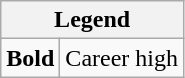<table class="wikitable mw-collapsible mw-collapsed">
<tr>
<th colspan="2">Legend</th>
</tr>
<tr>
<td><strong>Bold</strong></td>
<td>Career high</td>
</tr>
</table>
